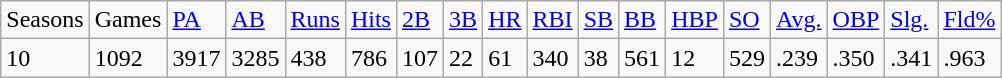<table class="wikitable">
<tr>
<td>Seasons</td>
<td>Games</td>
<td><a href='#'>PA</a></td>
<td><a href='#'>AB</a></td>
<td><a href='#'>Runs</a></td>
<td><a href='#'>Hits</a></td>
<td><a href='#'>2B</a></td>
<td><a href='#'>3B</a></td>
<td><a href='#'>HR</a></td>
<td><a href='#'>RBI</a></td>
<td><a href='#'>SB</a></td>
<td><a href='#'>BB</a></td>
<td><a href='#'>HBP</a></td>
<td><a href='#'>SO</a></td>
<td><a href='#'>Avg.</a></td>
<td><a href='#'>OBP</a></td>
<td><a href='#'>Slg.</a></td>
<td><a href='#'>Fld%</a></td>
</tr>
<tr>
<td>10</td>
<td>1092</td>
<td>3917</td>
<td>3285</td>
<td>438</td>
<td>786</td>
<td>107</td>
<td>22</td>
<td>61</td>
<td>340</td>
<td>38</td>
<td>561</td>
<td>12</td>
<td>529</td>
<td>.239</td>
<td>.350</td>
<td>.341</td>
<td>.963</td>
</tr>
</table>
